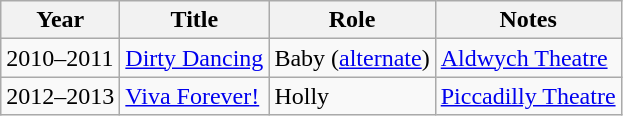<table class="wikitable sortable">
<tr>
<th>Year</th>
<th>Title</th>
<th>Role</th>
<th>Notes</th>
</tr>
<tr>
<td>2010–2011</td>
<td><a href='#'>Dirty Dancing</a></td>
<td>Baby (<a href='#'>alternate</a>)</td>
<td><a href='#'>Aldwych Theatre</a></td>
</tr>
<tr>
<td>2012–2013</td>
<td><a href='#'>Viva Forever!</a></td>
<td>Holly</td>
<td><a href='#'>Piccadilly Theatre</a></td>
</tr>
</table>
